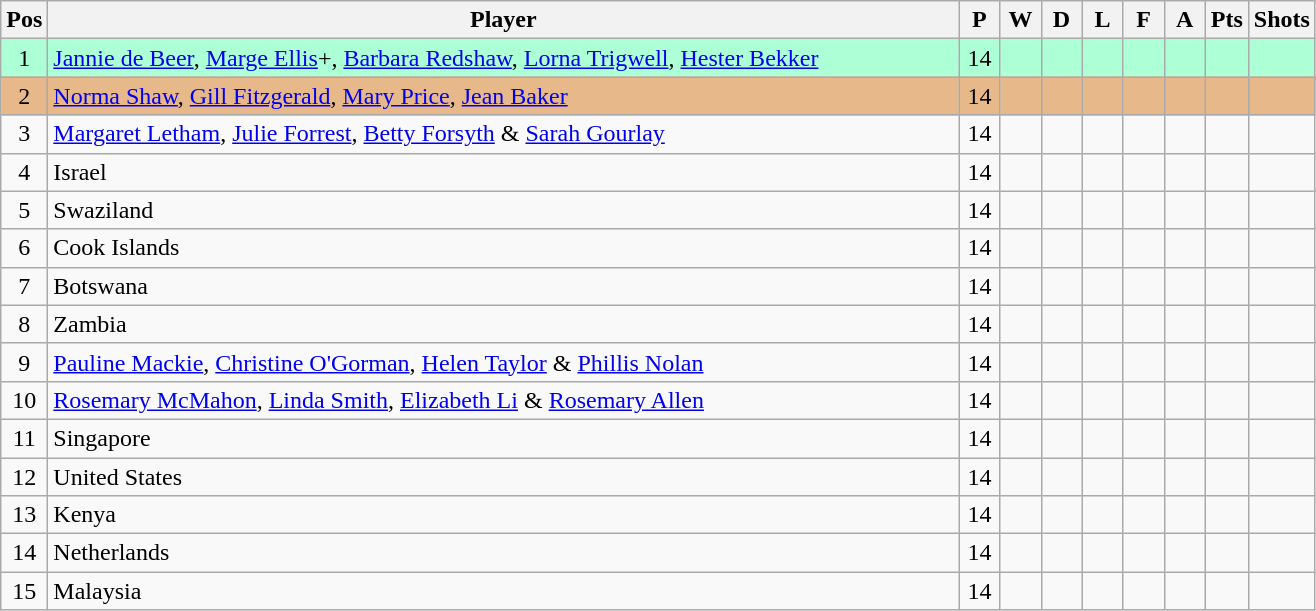<table class="wikitable" style="font-size: 100%">
<tr>
<th width=20>Pos</th>
<th width=600>Player</th>
<th width=20>P</th>
<th width=20>W</th>
<th width=20>D</th>
<th width=20>L</th>
<th width=20>F</th>
<th width=20>A</th>
<th width=20>Pts</th>
<th width=30>Shots</th>
</tr>
<tr align=center style="background: #ADFFD6;">
<td>1</td>
<td align="left"> <a href='#'>Jannie de Beer</a>, <a href='#'>Marge Ellis</a>+, <a href='#'>Barbara Redshaw</a>, <a href='#'>Lorna Trigwell</a>, <a href='#'>Hester Bekker</a></td>
<td>14</td>
<td></td>
<td></td>
<td></td>
<td></td>
<td></td>
<td></td>
<td></td>
</tr>
<tr align=center style="background: #E6B88A;">
<td>2</td>
<td align="left"> <a href='#'>Norma Shaw</a>, <a href='#'>Gill Fitzgerald</a>, <a href='#'>Mary Price</a>, <a href='#'>Jean Baker</a></td>
<td>14</td>
<td></td>
<td></td>
<td></td>
<td></td>
<td></td>
<td></td>
<td></td>
</tr>
<tr align=center>
<td>3</td>
<td align="left"> <a href='#'>Margaret Letham</a>, <a href='#'>Julie Forrest</a>, <a href='#'>Betty Forsyth</a> & <a href='#'>Sarah Gourlay</a></td>
<td>14</td>
<td></td>
<td></td>
<td></td>
<td></td>
<td></td>
<td></td>
<td></td>
</tr>
<tr align=center>
<td>4</td>
<td align="left"> Israel</td>
<td>14</td>
<td></td>
<td></td>
<td></td>
<td></td>
<td></td>
<td></td>
<td></td>
</tr>
<tr align=center>
<td>5</td>
<td align="left"> Swaziland</td>
<td>14</td>
<td></td>
<td></td>
<td></td>
<td></td>
<td></td>
<td></td>
<td></td>
</tr>
<tr align=center>
<td>6</td>
<td align="left"> Cook Islands</td>
<td>14</td>
<td></td>
<td></td>
<td></td>
<td></td>
<td></td>
<td></td>
<td></td>
</tr>
<tr align=center>
<td>7</td>
<td align="left"> Botswana</td>
<td>14</td>
<td></td>
<td></td>
<td></td>
<td></td>
<td></td>
<td></td>
<td></td>
</tr>
<tr align=center>
<td>8</td>
<td align="left"> Zambia</td>
<td>14</td>
<td></td>
<td></td>
<td></td>
<td></td>
<td></td>
<td></td>
<td></td>
</tr>
<tr align=center>
<td>9</td>
<td align="left"> <a href='#'>Pauline Mackie</a>, <a href='#'>Christine O'Gorman</a>, <a href='#'>Helen Taylor</a> & <a href='#'>Phillis Nolan</a></td>
<td>14</td>
<td></td>
<td></td>
<td></td>
<td></td>
<td></td>
<td></td>
<td></td>
</tr>
<tr align=center>
<td>10</td>
<td align="left"> <a href='#'>Rosemary McMahon</a>, <a href='#'>Linda Smith</a>, <a href='#'>Elizabeth Li</a> & <a href='#'>Rosemary Allen</a></td>
<td>14</td>
<td></td>
<td></td>
<td></td>
<td></td>
<td></td>
<td></td>
<td></td>
</tr>
<tr align=center>
<td>11</td>
<td align="left"> Singapore</td>
<td>14</td>
<td></td>
<td></td>
<td></td>
<td></td>
<td></td>
<td></td>
<td></td>
</tr>
<tr align=center>
<td>12</td>
<td align="left"> United States</td>
<td>14</td>
<td></td>
<td></td>
<td></td>
<td></td>
<td></td>
<td></td>
<td></td>
</tr>
<tr align=center>
<td>13</td>
<td align="left"> Kenya</td>
<td>14</td>
<td></td>
<td></td>
<td></td>
<td></td>
<td></td>
<td></td>
<td></td>
</tr>
<tr align=center>
<td>14</td>
<td align="left"> Netherlands</td>
<td>14</td>
<td></td>
<td></td>
<td></td>
<td></td>
<td></td>
<td></td>
<td></td>
</tr>
<tr align=center>
<td>15</td>
<td align="left"> Malaysia</td>
<td>14</td>
<td></td>
<td></td>
<td></td>
<td></td>
<td></td>
<td></td>
<td></td>
</tr>
</table>
